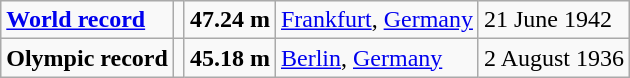<table class="wikitable">
<tr>
<td><strong><a href='#'>World record</a></strong></td>
<td></td>
<td><strong>47.24 m</strong></td>
<td><a href='#'>Frankfurt</a>, <a href='#'>Germany</a></td>
<td>21 June 1942</td>
</tr>
<tr>
<td><strong>Olympic record</strong></td>
<td></td>
<td><strong>45.18 m</strong></td>
<td><a href='#'>Berlin</a>, <a href='#'>Germany</a></td>
<td>2 August 1936</td>
</tr>
</table>
